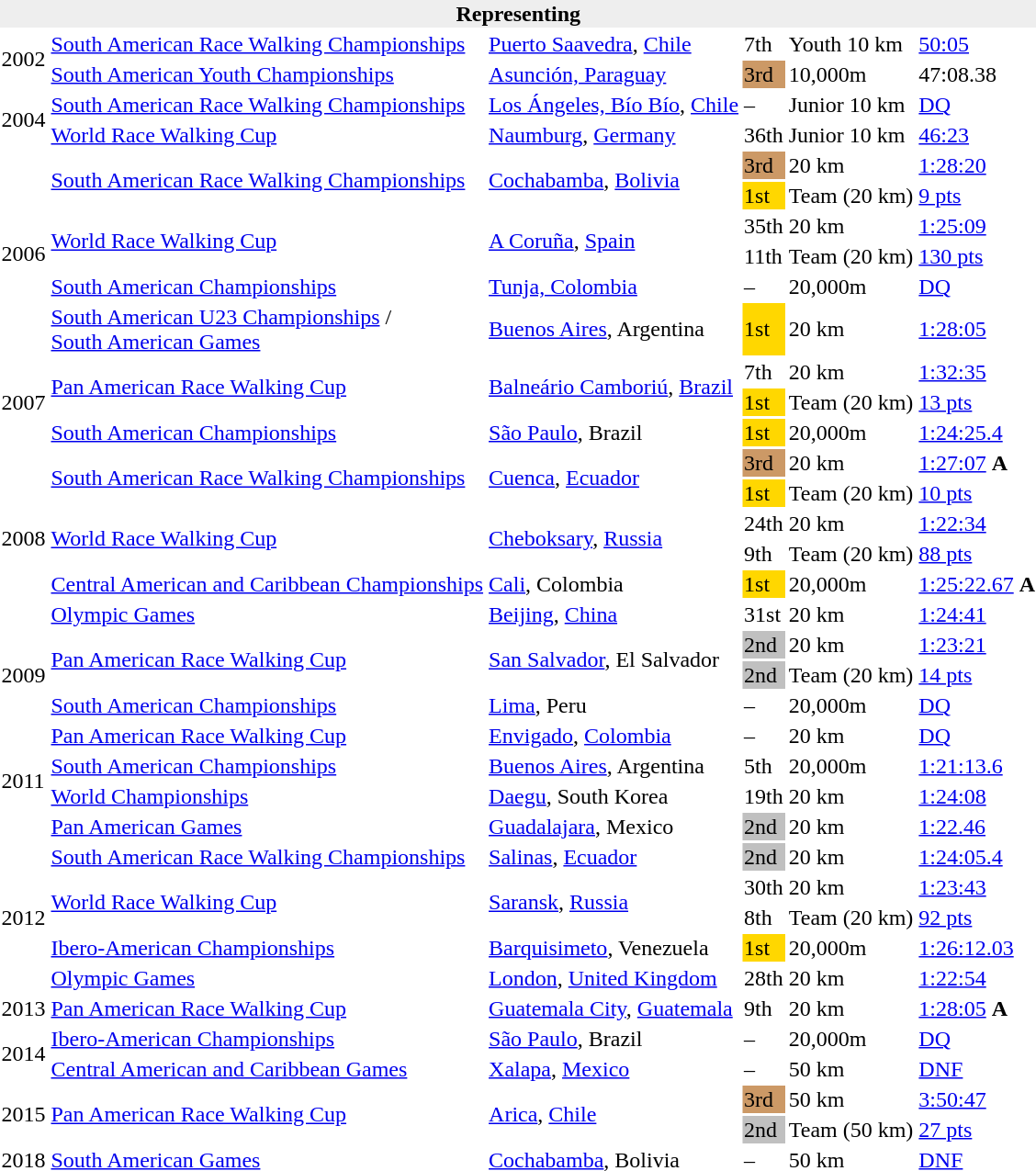<table>
<tr>
<th bgcolor="#eeeeee" colspan="6">Representing </th>
</tr>
<tr>
<td rowspan=2>2002</td>
<td><a href='#'>South American Race Walking Championships</a></td>
<td><a href='#'>Puerto Saavedra</a>, <a href='#'>Chile</a></td>
<td>7th</td>
<td>Youth 10 km</td>
<td><a href='#'>50:05</a></td>
</tr>
<tr>
<td><a href='#'>South American Youth Championships</a></td>
<td><a href='#'>Asunción, Paraguay</a></td>
<td bgcolor="cc9966">3rd</td>
<td>10,000m</td>
<td>47:08.38</td>
</tr>
<tr>
<td rowspan=2>2004</td>
<td><a href='#'>South American Race Walking Championships</a></td>
<td><a href='#'>Los Ángeles, Bío Bío</a>, <a href='#'>Chile</a></td>
<td>–</td>
<td>Junior 10 km</td>
<td><a href='#'>DQ</a></td>
</tr>
<tr>
<td><a href='#'>World Race Walking Cup</a></td>
<td><a href='#'>Naumburg</a>, <a href='#'>Germany</a></td>
<td>36th</td>
<td>Junior 10 km</td>
<td><a href='#'>46:23</a></td>
</tr>
<tr>
<td rowspan=6>2006</td>
<td rowspan=2><a href='#'>South American Race Walking Championships</a></td>
<td rowspan=2><a href='#'>Cochabamba</a>, <a href='#'>Bolivia</a></td>
<td bgcolor="cc9966">3rd</td>
<td>20 km</td>
<td><a href='#'>1:28:20</a></td>
</tr>
<tr>
<td bgcolor=gold>1st</td>
<td>Team (20 km)</td>
<td><a href='#'>9 pts</a></td>
</tr>
<tr>
<td rowspan=2><a href='#'>World Race Walking Cup</a></td>
<td rowspan=2><a href='#'>A Coruña</a>, <a href='#'>Spain</a></td>
<td>35th</td>
<td>20 km</td>
<td><a href='#'>1:25:09</a></td>
</tr>
<tr>
<td>11th</td>
<td>Team (20 km)</td>
<td><a href='#'>130 pts</a></td>
</tr>
<tr>
<td><a href='#'>South American Championships</a></td>
<td><a href='#'>Tunja, Colombia</a></td>
<td>–</td>
<td>20,000m</td>
<td><a href='#'>DQ</a></td>
</tr>
<tr>
<td><a href='#'>South American U23 Championships</a> /<br> <a href='#'>South American Games</a></td>
<td><a href='#'>Buenos Aires</a>, Argentina</td>
<td bgcolor="gold">1st</td>
<td>20 km</td>
<td><a href='#'>1:28:05</a></td>
</tr>
<tr>
<td rowspan=3>2007</td>
<td rowspan=2><a href='#'>Pan American Race Walking Cup</a></td>
<td rowspan=2><a href='#'>Balneário Camboriú</a>, <a href='#'>Brazil</a></td>
<td>7th</td>
<td>20 km</td>
<td><a href='#'>1:32:35</a></td>
</tr>
<tr>
<td bgcolor=gold>1st</td>
<td>Team (20 km)</td>
<td><a href='#'>13 pts</a></td>
</tr>
<tr>
<td><a href='#'>South American Championships</a></td>
<td><a href='#'>São Paulo</a>, Brazil</td>
<td bgcolor="gold">1st</td>
<td>20,000m</td>
<td><a href='#'>1:24:25.4</a></td>
</tr>
<tr>
<td rowspan=6>2008</td>
<td rowspan=2><a href='#'>South American Race Walking Championships</a></td>
<td rowspan=2><a href='#'>Cuenca</a>, <a href='#'>Ecuador</a></td>
<td bgcolor="cc9966">3rd</td>
<td>20 km</td>
<td><a href='#'>1:27:07</a> <strong>A</strong></td>
</tr>
<tr>
<td bgcolor=gold>1st</td>
<td>Team (20 km)</td>
<td><a href='#'>10 pts</a></td>
</tr>
<tr>
<td rowspan=2><a href='#'>World Race Walking Cup</a></td>
<td rowspan=2><a href='#'>Cheboksary</a>, <a href='#'>Russia</a></td>
<td>24th</td>
<td>20 km</td>
<td><a href='#'>1:22:34</a></td>
</tr>
<tr>
<td>9th</td>
<td>Team (20 km)</td>
<td><a href='#'>88 pts</a></td>
</tr>
<tr>
<td><a href='#'>Central American and Caribbean Championships</a></td>
<td><a href='#'>Cali</a>, Colombia</td>
<td bgcolor="gold">1st</td>
<td>20,000m</td>
<td><a href='#'>1:25:22.67</a> <strong>A</strong></td>
</tr>
<tr>
<td><a href='#'>Olympic Games</a></td>
<td><a href='#'>Beijing</a>, <a href='#'>China</a></td>
<td>31st</td>
<td>20 km</td>
<td><a href='#'>1:24:41</a></td>
</tr>
<tr>
<td rowspan=3>2009</td>
<td rowspan=2><a href='#'>Pan American Race Walking Cup</a></td>
<td rowspan=2><a href='#'>San Salvador</a>, El Salvador</td>
<td bgcolor="silver">2nd</td>
<td>20 km</td>
<td><a href='#'>1:23:21</a></td>
</tr>
<tr>
<td bgcolor=silver>2nd</td>
<td>Team (20 km)</td>
<td><a href='#'>14 pts</a></td>
</tr>
<tr>
<td><a href='#'>South American Championships</a></td>
<td><a href='#'>Lima</a>, Peru</td>
<td>–</td>
<td>20,000m</td>
<td><a href='#'>DQ</a></td>
</tr>
<tr>
<td rowspan=4>2011</td>
<td><a href='#'>Pan American Race Walking Cup</a></td>
<td><a href='#'>Envigado</a>, <a href='#'>Colombia</a></td>
<td>–</td>
<td>20 km</td>
<td><a href='#'>DQ</a></td>
</tr>
<tr>
<td><a href='#'>South American Championships</a></td>
<td><a href='#'>Buenos Aires</a>, Argentina</td>
<td>5th</td>
<td>20,000m</td>
<td><a href='#'>1:21:13.6</a></td>
</tr>
<tr>
<td><a href='#'>World Championships</a></td>
<td><a href='#'>Daegu</a>, South Korea</td>
<td>19th</td>
<td>20 km</td>
<td><a href='#'>1:24:08</a></td>
</tr>
<tr>
<td><a href='#'>Pan American Games</a></td>
<td><a href='#'>Guadalajara</a>, Mexico</td>
<td bgcolor="silver">2nd</td>
<td>20 km</td>
<td><a href='#'>1:22.46</a></td>
</tr>
<tr>
<td rowspan=5>2012</td>
<td><a href='#'>South American Race Walking Championships</a></td>
<td><a href='#'>Salinas</a>, <a href='#'>Ecuador</a></td>
<td bgcolor="silver">2nd</td>
<td>20 km</td>
<td><a href='#'>1:24:05.4</a></td>
</tr>
<tr>
<td rowspan=2><a href='#'>World Race Walking Cup</a></td>
<td rowspan=2><a href='#'>Saransk</a>, <a href='#'>Russia</a></td>
<td>30th</td>
<td>20 km</td>
<td><a href='#'>1:23:43</a></td>
</tr>
<tr>
<td>8th</td>
<td>Team (20 km)</td>
<td><a href='#'>92 pts</a></td>
</tr>
<tr>
<td><a href='#'>Ibero-American Championships</a></td>
<td><a href='#'>Barquisimeto</a>, Venezuela</td>
<td bgcolor="gold">1st</td>
<td>20,000m</td>
<td><a href='#'>1:26:12.03</a></td>
</tr>
<tr>
<td><a href='#'>Olympic Games</a></td>
<td><a href='#'>London</a>, <a href='#'>United Kingdom</a></td>
<td>28th</td>
<td>20 km</td>
<td><a href='#'>1:22:54</a></td>
</tr>
<tr>
<td>2013</td>
<td><a href='#'>Pan American Race Walking Cup</a></td>
<td><a href='#'>Guatemala City</a>, <a href='#'>Guatemala</a></td>
<td>9th</td>
<td>20 km</td>
<td><a href='#'>1:28:05</a> <strong>A</strong></td>
</tr>
<tr>
<td rowspan=2>2014</td>
<td><a href='#'>Ibero-American Championships</a></td>
<td><a href='#'>São Paulo</a>, Brazil</td>
<td>–</td>
<td>20,000m</td>
<td><a href='#'>DQ</a></td>
</tr>
<tr>
<td><a href='#'>Central American and Caribbean Games</a></td>
<td><a href='#'>Xalapa</a>, <a href='#'>Mexico</a></td>
<td>–</td>
<td>50 km</td>
<td><a href='#'>DNF</a></td>
</tr>
<tr>
<td rowspan=2>2015</td>
<td rowspan=2><a href='#'>Pan American Race Walking Cup</a></td>
<td rowspan=2><a href='#'>Arica</a>, <a href='#'>Chile</a></td>
<td bgcolor="cc9966">3rd</td>
<td>50 km</td>
<td><a href='#'>3:50:47</a></td>
</tr>
<tr>
<td bgcolor=silver>2nd</td>
<td>Team (50 km)</td>
<td><a href='#'>27 pts</a></td>
</tr>
<tr>
<td>2018</td>
<td><a href='#'>South American Games</a></td>
<td><a href='#'>Cochabamba</a>, Bolivia</td>
<td>–</td>
<td>50 km</td>
<td><a href='#'>DNF</a></td>
</tr>
</table>
